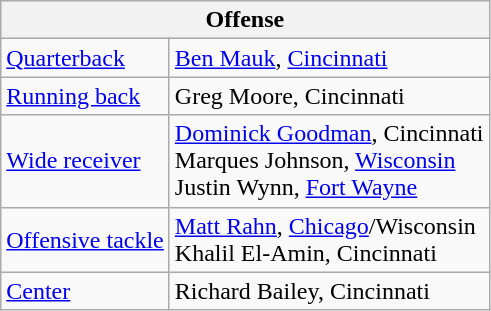<table class="wikitable">
<tr>
<th colspan="2">Offense</th>
</tr>
<tr>
<td><a href='#'>Quarterback</a></td>
<td><a href='#'>Ben Mauk</a>, <a href='#'>Cincinnati</a></td>
</tr>
<tr>
<td><a href='#'>Running back</a></td>
<td>Greg Moore, Cincinnati</td>
</tr>
<tr>
<td><a href='#'>Wide receiver</a></td>
<td><a href='#'>Dominick Goodman</a>, Cincinnati<br>Marques Johnson, <a href='#'>Wisconsin</a><br>Justin Wynn, <a href='#'>Fort Wayne</a></td>
</tr>
<tr>
<td><a href='#'>Offensive tackle</a></td>
<td><a href='#'>Matt Rahn</a>, <a href='#'>Chicago</a>/Wisconsin<br>Khalil El-Amin, Cincinnati</td>
</tr>
<tr>
<td><a href='#'>Center</a></td>
<td>Richard Bailey, Cincinnati</td>
</tr>
</table>
